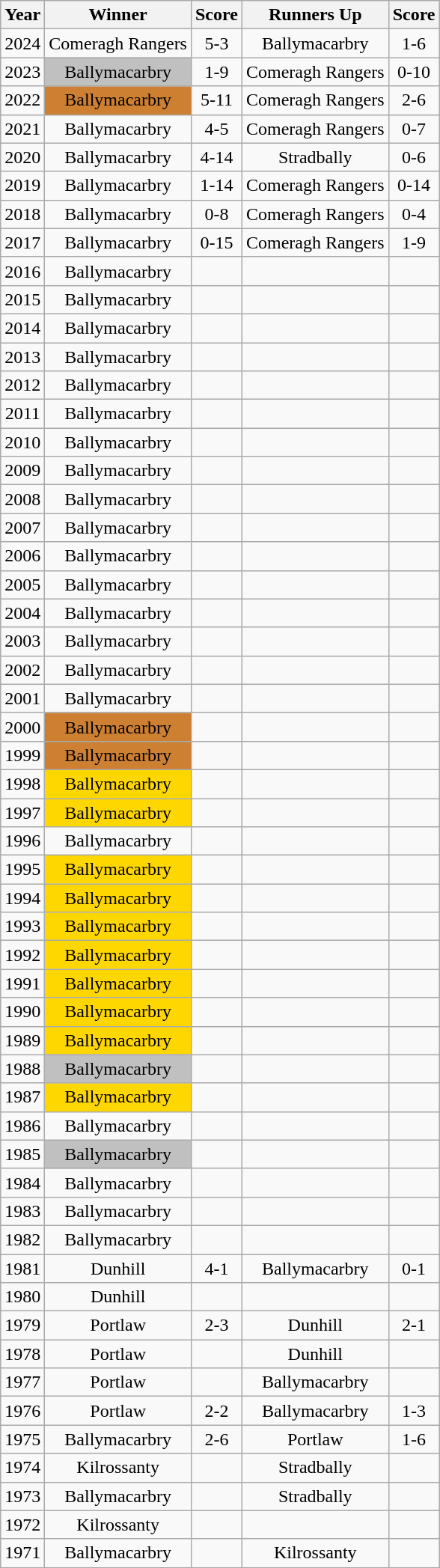<table class="wikitable sortable" style="text-align:center;">
<tr>
<th>Year</th>
<th>Winner</th>
<th>Score</th>
<th>Runners Up</th>
<th>Score</th>
</tr>
<tr>
<td>2024</td>
<td>Comeragh Rangers</td>
<td>5-3</td>
<td>Ballymacarbry</td>
<td>1-6</td>
</tr>
<tr>
<td>2023</td>
<td style="background-color:#C0C0C0">Ballymacarbry</td>
<td>1-9</td>
<td>Comeragh Rangers</td>
<td>0-10</td>
</tr>
<tr>
<td>2022</td>
<td style="background-color:#CD7F32">Ballymacarbry</td>
<td>5-11</td>
<td>Comeragh Rangers</td>
<td>2-6</td>
</tr>
<tr>
<td>2021</td>
<td>Ballymacarbry</td>
<td>4-5</td>
<td>Comeragh Rangers</td>
<td>0-7</td>
</tr>
<tr>
<td>2020</td>
<td>Ballymacarbry</td>
<td>4-14</td>
<td>Stradbally</td>
<td>0-6</td>
</tr>
<tr>
<td>2019</td>
<td>Ballymacarbry</td>
<td>1-14</td>
<td>Comeragh Rangers</td>
<td>0-14</td>
</tr>
<tr>
<td>2018</td>
<td>Ballymacarbry</td>
<td>0-8</td>
<td>Comeragh Rangers</td>
<td>0-4</td>
</tr>
<tr>
<td>2017</td>
<td>Ballymacarbry</td>
<td>0-15</td>
<td>Comeragh Rangers</td>
<td>1-9</td>
</tr>
<tr>
<td>2016</td>
<td>Ballymacarbry</td>
<td></td>
<td></td>
<td></td>
</tr>
<tr>
<td>2015</td>
<td>Ballymacarbry</td>
<td></td>
<td></td>
<td></td>
</tr>
<tr>
<td>2014</td>
<td>Ballymacarbry</td>
<td></td>
<td></td>
<td></td>
</tr>
<tr>
<td>2013</td>
<td>Ballymacarbry</td>
<td></td>
<td></td>
<td></td>
</tr>
<tr>
<td>2012</td>
<td>Ballymacarbry</td>
<td></td>
<td></td>
<td></td>
</tr>
<tr>
<td>2011</td>
<td>Ballymacarbry</td>
<td></td>
<td></td>
<td></td>
</tr>
<tr>
<td>2010</td>
<td>Ballymacarbry</td>
<td></td>
<td></td>
<td></td>
</tr>
<tr>
<td>2009</td>
<td>Ballymacarbry</td>
<td></td>
<td></td>
<td></td>
</tr>
<tr>
<td>2008</td>
<td>Ballymacarbry</td>
<td></td>
<td></td>
<td></td>
</tr>
<tr>
<td>2007</td>
<td>Ballymacarbry</td>
<td></td>
<td></td>
<td></td>
</tr>
<tr>
<td>2006</td>
<td>Ballymacarbry</td>
<td></td>
<td></td>
<td></td>
</tr>
<tr>
<td>2005</td>
<td>Ballymacarbry</td>
<td></td>
<td></td>
<td></td>
</tr>
<tr>
<td>2004</td>
<td>Ballymacarbry</td>
<td></td>
<td></td>
<td></td>
</tr>
<tr>
<td>2003</td>
<td>Ballymacarbry</td>
<td></td>
<td></td>
<td></td>
</tr>
<tr>
<td>2002</td>
<td>Ballymacarbry</td>
<td></td>
<td></td>
<td></td>
</tr>
<tr>
<td>2001</td>
<td>Ballymacarbry</td>
<td></td>
<td></td>
<td></td>
</tr>
<tr>
<td>2000</td>
<td style="background-color:#CD7F32">Ballymacarbry</td>
<td></td>
<td></td>
<td></td>
</tr>
<tr>
<td>1999</td>
<td style="background-color:#CD7F32">Ballymacarbry</td>
<td></td>
<td></td>
<td></td>
</tr>
<tr>
<td>1998</td>
<td style="background-color:#FFD700">Ballymacarbry</td>
<td></td>
<td></td>
<td></td>
</tr>
<tr>
<td>1997</td>
<td style="background-color:#FFD700">Ballymacarbry</td>
<td></td>
<td></td>
<td></td>
</tr>
<tr>
<td>1996</td>
<td>Ballymacarbry</td>
<td></td>
<td></td>
<td></td>
</tr>
<tr>
<td>1995</td>
<td style="background-color:#FFD700">Ballymacarbry</td>
<td></td>
<td></td>
<td></td>
</tr>
<tr>
<td>1994</td>
<td style="background-color:#FFD700">Ballymacarbry</td>
<td></td>
<td></td>
<td></td>
</tr>
<tr>
<td>1993</td>
<td style="background-color:#FFD700">Ballymacarbry</td>
<td></td>
<td></td>
<td></td>
</tr>
<tr>
<td>1992</td>
<td style="background-color:#FFD700">Ballymacarbry</td>
<td></td>
<td></td>
<td></td>
</tr>
<tr>
<td>1991</td>
<td style="background-color:#FFD700">Ballymacarbry</td>
<td></td>
<td></td>
<td></td>
</tr>
<tr>
<td>1990</td>
<td style="background-color:#FFD700">Ballymacarbry</td>
<td></td>
<td></td>
<td></td>
</tr>
<tr>
<td>1989</td>
<td style="background-color:#FFD700">Ballymacarbry</td>
<td></td>
<td></td>
<td></td>
</tr>
<tr>
<td>1988</td>
<td style="background-color:#C0C0C0">Ballymacarbry</td>
<td></td>
<td></td>
<td></td>
</tr>
<tr>
<td>1987</td>
<td style="background-color:#FFD700">Ballymacarbry</td>
<td></td>
<td></td>
<td></td>
</tr>
<tr>
<td>1986</td>
<td>Ballymacarbry</td>
<td></td>
<td></td>
<td></td>
</tr>
<tr>
<td>1985</td>
<td style="background-color:#C0C0C0">Ballymacarbry</td>
<td></td>
<td></td>
<td></td>
</tr>
<tr>
<td>1984</td>
<td>Ballymacarbry</td>
<td></td>
<td></td>
<td></td>
</tr>
<tr>
<td>1983</td>
<td>Ballymacarbry</td>
<td></td>
<td></td>
<td></td>
</tr>
<tr>
<td>1982</td>
<td>Ballymacarbry</td>
<td></td>
<td></td>
<td></td>
</tr>
<tr>
<td>1981</td>
<td>Dunhill</td>
<td>4-1</td>
<td>Ballymacarbry</td>
<td>0-1</td>
</tr>
<tr>
<td>1980</td>
<td>Dunhill</td>
<td></td>
<td></td>
<td></td>
</tr>
<tr>
<td>1979</td>
<td>Portlaw</td>
<td>2-3</td>
<td>Dunhill</td>
<td>2-1</td>
</tr>
<tr>
<td>1978</td>
<td>Portlaw</td>
<td></td>
<td>Dunhill</td>
<td></td>
</tr>
<tr>
<td>1977</td>
<td>Portlaw</td>
<td></td>
<td>Ballymacarbry</td>
<td></td>
</tr>
<tr>
<td>1976</td>
<td>Portlaw</td>
<td>2-2</td>
<td>Ballymacarbry</td>
<td>1-3</td>
</tr>
<tr>
<td>1975</td>
<td>Ballymacarbry</td>
<td>2-6</td>
<td>Portlaw</td>
<td>1-6</td>
</tr>
<tr>
<td>1974</td>
<td>Kilrossanty</td>
<td></td>
<td>Stradbally</td>
<td></td>
</tr>
<tr>
<td>1973</td>
<td>Ballymacarbry</td>
<td></td>
<td>Stradbally</td>
<td></td>
</tr>
<tr>
<td>1972</td>
<td>Kilrossanty</td>
<td></td>
<td></td>
<td></td>
</tr>
<tr>
<td>1971</td>
<td>Ballymacarbry</td>
<td></td>
<td>Kilrossanty</td>
<td></td>
</tr>
</table>
